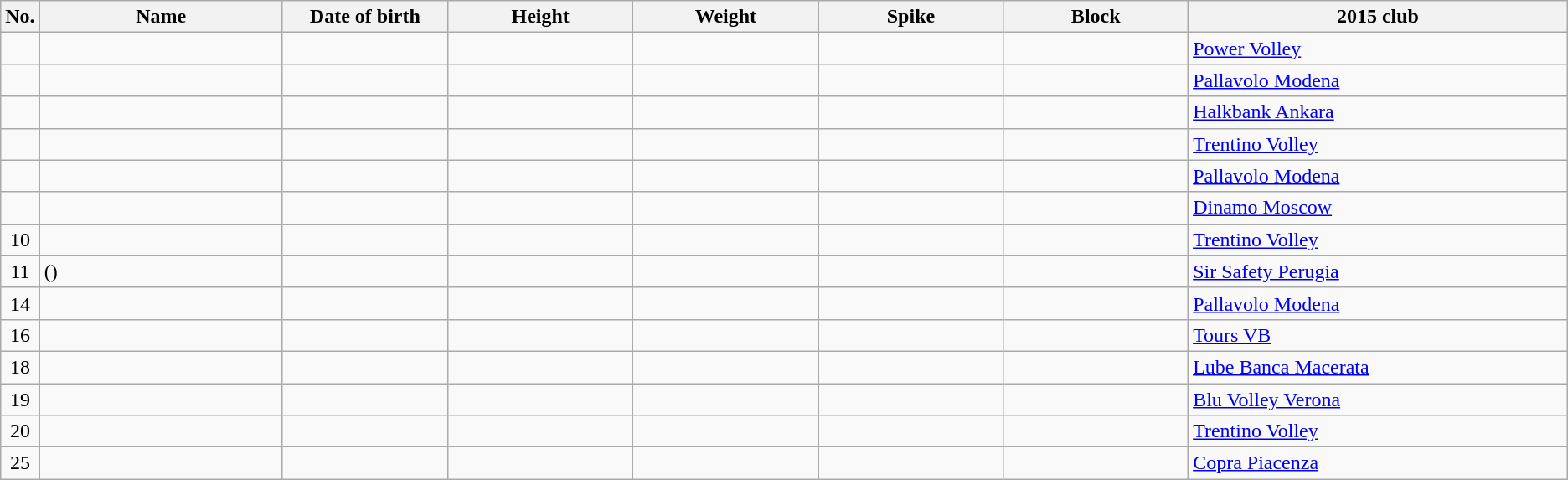<table class="wikitable sortable" style="font-size:100%; text-align:center;">
<tr>
<th>No.</th>
<th style="width:12em">Name</th>
<th style="width:8em">Date of birth</th>
<th style="width:9em">Height</th>
<th style="width:9em">Weight</th>
<th style="width:9em">Spike</th>
<th style="width:9em">Block</th>
<th style="width:19em">2015 club</th>
</tr>
<tr>
<td></td>
<td align=left></td>
<td align=right></td>
<td></td>
<td></td>
<td></td>
<td></td>
<td align=left> <a href='#'>Power Volley</a></td>
</tr>
<tr>
<td></td>
<td align=left></td>
<td align=right></td>
<td></td>
<td></td>
<td></td>
<td></td>
<td align=left> <a href='#'>Pallavolo Modena</a></td>
</tr>
<tr>
<td></td>
<td align=left></td>
<td align=right></td>
<td></td>
<td></td>
<td></td>
<td></td>
<td align=left> <a href='#'>Halkbank Ankara</a></td>
</tr>
<tr>
<td></td>
<td align=left></td>
<td align=right></td>
<td></td>
<td></td>
<td></td>
<td></td>
<td align=left> <a href='#'>Trentino Volley</a></td>
</tr>
<tr>
<td></td>
<td align=left></td>
<td align=right></td>
<td></td>
<td></td>
<td></td>
<td></td>
<td align=left> <a href='#'>Pallavolo Modena</a></td>
</tr>
<tr>
<td></td>
<td align=left></td>
<td align=right></td>
<td></td>
<td></td>
<td></td>
<td></td>
<td align=left> <a href='#'>Dinamo Moscow</a></td>
</tr>
<tr>
<td>10</td>
<td align=left></td>
<td align=right></td>
<td></td>
<td></td>
<td></td>
<td></td>
<td align=left> <a href='#'>Trentino Volley</a></td>
</tr>
<tr>
<td>11</td>
<td align=left> ()</td>
<td align=right></td>
<td></td>
<td></td>
<td></td>
<td></td>
<td align=left> <a href='#'>Sir Safety Perugia</a></td>
</tr>
<tr>
<td>14</td>
<td align=left></td>
<td align=right></td>
<td></td>
<td></td>
<td></td>
<td></td>
<td align=left> <a href='#'>Pallavolo Modena</a></td>
</tr>
<tr>
<td>16</td>
<td align=left></td>
<td align=right></td>
<td></td>
<td></td>
<td></td>
<td></td>
<td align=left> <a href='#'>Tours VB</a></td>
</tr>
<tr>
<td>18</td>
<td align=left></td>
<td align=right></td>
<td></td>
<td></td>
<td></td>
<td></td>
<td align=left> <a href='#'>Lube Banca Macerata</a></td>
</tr>
<tr>
<td>19</td>
<td align=left></td>
<td align=right></td>
<td></td>
<td></td>
<td></td>
<td></td>
<td align=left> <a href='#'>Blu Volley Verona</a></td>
</tr>
<tr>
<td>20</td>
<td align=left></td>
<td align=right></td>
<td></td>
<td></td>
<td></td>
<td></td>
<td align=left> <a href='#'>Trentino Volley</a></td>
</tr>
<tr>
<td>25</td>
<td align=left></td>
<td align=right></td>
<td></td>
<td></td>
<td></td>
<td></td>
<td align=left> <a href='#'>Copra Piacenza</a></td>
</tr>
</table>
